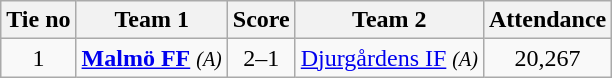<table class="wikitable" style="text-align:center">
<tr>
<th style= width="40px">Tie no</th>
<th style= width="150px">Team 1</th>
<th style= width="60px">Score</th>
<th style= width="150px">Team 2</th>
<th style= width="30px">Attendance</th>
</tr>
<tr>
<td>1</td>
<td><strong><a href='#'>Malmö FF</a></strong> <em><small>(A)</small></em></td>
<td>2–1</td>
<td><a href='#'>Djurgårdens IF</a> <em><small>(A)</small></em></td>
<td>20,267</td>
</tr>
</table>
